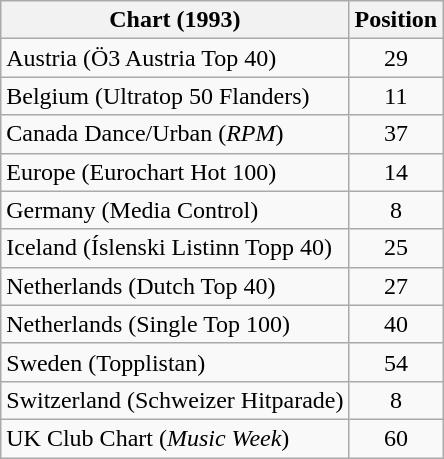<table class="wikitable sortable">
<tr>
<th>Chart (1993)</th>
<th>Position</th>
</tr>
<tr>
<td>Austria (Ö3 Austria Top 40)</td>
<td align="center">29</td>
</tr>
<tr>
<td>Belgium (Ultratop 50 Flanders)</td>
<td align="center">11</td>
</tr>
<tr>
<td>Canada Dance/Urban (<em>RPM</em>)</td>
<td align="center">37</td>
</tr>
<tr>
<td>Europe (Eurochart Hot 100)</td>
<td align="center">14</td>
</tr>
<tr>
<td>Germany (Media Control)</td>
<td align="center">8</td>
</tr>
<tr>
<td>Iceland (Íslenski Listinn Topp 40)</td>
<td align="center">25</td>
</tr>
<tr>
<td>Netherlands (Dutch Top 40)</td>
<td align="center">27</td>
</tr>
<tr>
<td>Netherlands (Single Top 100)</td>
<td align="center">40</td>
</tr>
<tr>
<td>Sweden (Topplistan)</td>
<td align="center">54</td>
</tr>
<tr>
<td>Switzerland (Schweizer Hitparade)</td>
<td align="center">8</td>
</tr>
<tr>
<td>UK Club Chart (<em>Music Week</em>)</td>
<td align="center">60</td>
</tr>
</table>
